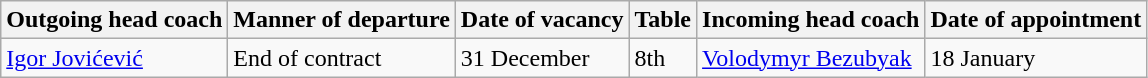<table class="wikitable">
<tr>
<th>Outgoing head coach</th>
<th>Manner of departure</th>
<th>Date of vacancy</th>
<th>Table</th>
<th>Incoming head coach</th>
<th>Date of appointment</th>
</tr>
<tr>
<td> <a href='#'>Igor Jovićević</a></td>
<td>End of contract</td>
<td>31 December</td>
<td>8th</td>
<td> <a href='#'>Volodymyr Bezubyak</a></td>
<td>18 January</td>
</tr>
</table>
